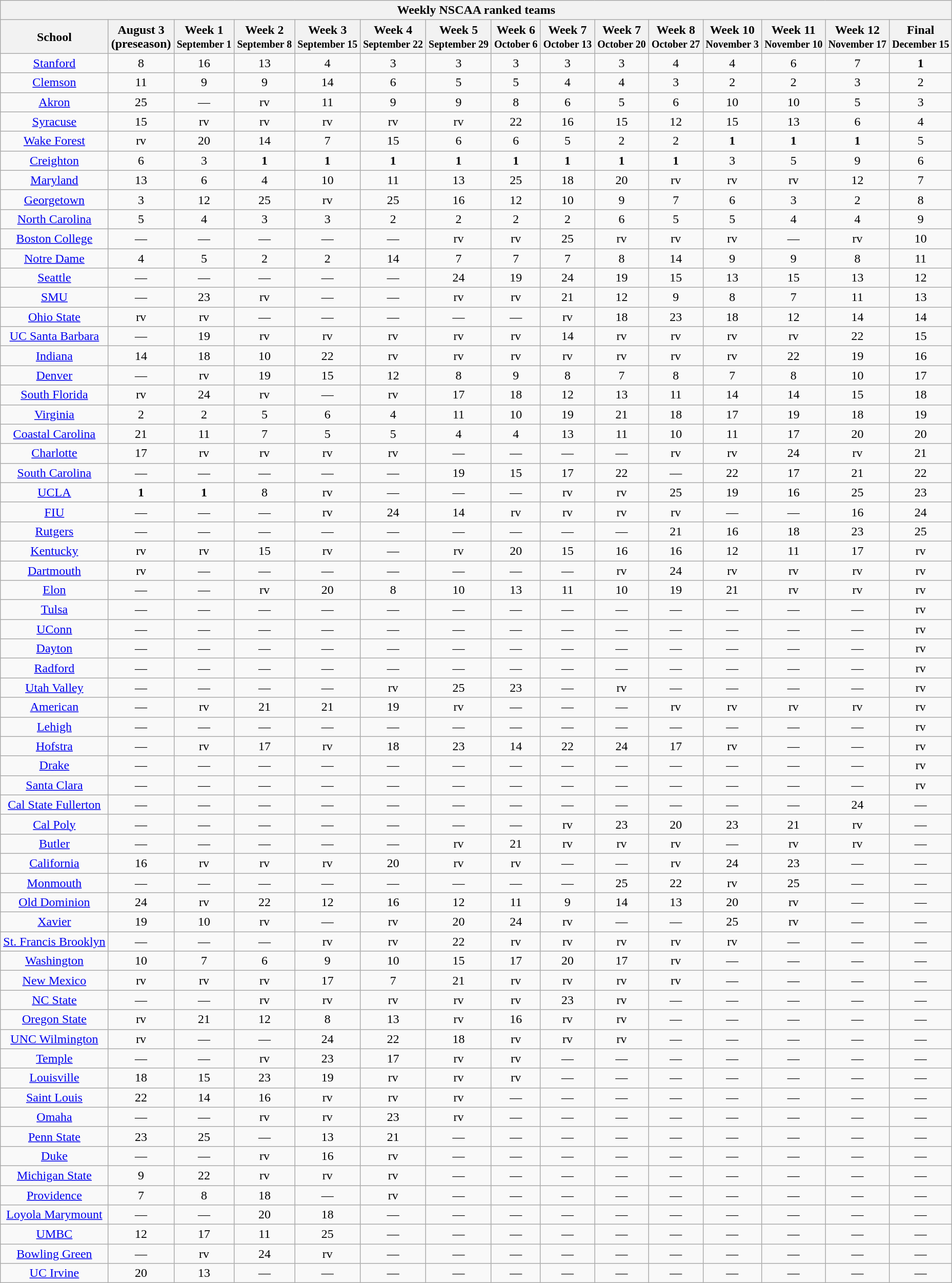<table class="wikitable" style="text-align:center; width 90%;">
<tr>
<th colspan=15>Weekly NSCAA ranked teams</th>
</tr>
<tr>
<th>School</th>
<th>August 3<br>(preseason)</th>
<th>Week 1<br><small>September 1</small></th>
<th>Week 2<br><small>September 8</small></th>
<th>Week 3<br><small>September 15</small></th>
<th>Week 4<br><small>September 22</small></th>
<th>Week 5<br><small>September 29</small></th>
<th>Week 6<br><small>October 6</small></th>
<th>Week 7<br><small>October 13</small></th>
<th>Week 7<br><small>October 20</small></th>
<th>Week 8<br><small>October 27</small></th>
<th>Week 10<br><small>November 3</small></th>
<th>Week 11<br><small>November 10</small></th>
<th>Week 12<br><small>November 17</small></th>
<th>Final<br><small>December 15</small></th>
</tr>
<tr>
<td><a href='#'>Stanford</a></td>
<td>8</td>
<td>16</td>
<td>13</td>
<td>4</td>
<td>3</td>
<td>3</td>
<td>3</td>
<td>3</td>
<td>3</td>
<td>4</td>
<td>4</td>
<td>6</td>
<td>7</td>
<td><strong>1</strong></td>
</tr>
<tr>
<td><a href='#'>Clemson</a></td>
<td>11</td>
<td>9</td>
<td>9</td>
<td>14</td>
<td>6</td>
<td>5</td>
<td>5</td>
<td>4</td>
<td>4</td>
<td>3</td>
<td>2</td>
<td>2</td>
<td>3</td>
<td>2</td>
</tr>
<tr>
<td><a href='#'>Akron</a></td>
<td>25</td>
<td>—</td>
<td>rv</td>
<td>11</td>
<td>9</td>
<td>9</td>
<td>8</td>
<td>6</td>
<td>5</td>
<td>6</td>
<td>10</td>
<td>10</td>
<td>5</td>
<td>3</td>
</tr>
<tr>
<td><a href='#'>Syracuse</a></td>
<td>15</td>
<td>rv</td>
<td>rv</td>
<td>rv</td>
<td>rv</td>
<td>rv</td>
<td>22</td>
<td>16</td>
<td>15</td>
<td>12</td>
<td>15</td>
<td>13</td>
<td>6</td>
<td>4</td>
</tr>
<tr>
<td><a href='#'>Wake Forest</a></td>
<td>rv</td>
<td>20</td>
<td>14</td>
<td>7</td>
<td>15</td>
<td>6</td>
<td>6</td>
<td>5</td>
<td>2</td>
<td>2</td>
<td><strong>1</strong></td>
<td><strong>1</strong></td>
<td><strong>1</strong></td>
<td>5</td>
</tr>
<tr>
<td><a href='#'>Creighton</a></td>
<td>6</td>
<td>3</td>
<td><strong>1</strong></td>
<td><strong>1</strong></td>
<td><strong>1</strong></td>
<td><strong>1</strong></td>
<td><strong>1</strong></td>
<td><strong>1</strong></td>
<td><strong>1</strong></td>
<td><strong>1</strong></td>
<td>3</td>
<td>5</td>
<td>9</td>
<td>6</td>
</tr>
<tr>
<td><a href='#'>Maryland</a></td>
<td>13</td>
<td>6</td>
<td>4</td>
<td>10</td>
<td>11</td>
<td>13</td>
<td>25</td>
<td>18</td>
<td>20</td>
<td>rv</td>
<td>rv</td>
<td>rv</td>
<td>12</td>
<td>7</td>
</tr>
<tr>
<td><a href='#'>Georgetown</a></td>
<td>3</td>
<td>12</td>
<td>25</td>
<td>rv</td>
<td>25</td>
<td>16</td>
<td>12</td>
<td>10</td>
<td>9</td>
<td>7</td>
<td>6</td>
<td>3</td>
<td>2</td>
<td>8</td>
</tr>
<tr>
<td><a href='#'>North Carolina</a></td>
<td>5</td>
<td>4</td>
<td>3</td>
<td>3</td>
<td>2</td>
<td>2</td>
<td>2</td>
<td>2</td>
<td>6</td>
<td>5</td>
<td>5</td>
<td>4</td>
<td>4</td>
<td>9</td>
</tr>
<tr>
<td><a href='#'>Boston College</a></td>
<td>—</td>
<td>—</td>
<td>—</td>
<td>—</td>
<td>—</td>
<td>rv</td>
<td>rv</td>
<td>25</td>
<td>rv</td>
<td>rv</td>
<td>rv</td>
<td>—</td>
<td>rv</td>
<td>10</td>
</tr>
<tr>
<td><a href='#'>Notre Dame</a></td>
<td>4</td>
<td>5</td>
<td>2</td>
<td>2</td>
<td>14</td>
<td>7</td>
<td>7</td>
<td>7</td>
<td>8</td>
<td>14</td>
<td>9</td>
<td>9</td>
<td>8</td>
<td>11</td>
</tr>
<tr>
<td><a href='#'>Seattle</a></td>
<td>—</td>
<td>—</td>
<td>—</td>
<td>—</td>
<td>—</td>
<td>24</td>
<td>19</td>
<td>24</td>
<td>19</td>
<td>15</td>
<td>13</td>
<td>15</td>
<td>13</td>
<td>12</td>
</tr>
<tr>
<td><a href='#'>SMU</a></td>
<td>—</td>
<td>23</td>
<td>rv</td>
<td>—</td>
<td>—</td>
<td>rv</td>
<td>rv</td>
<td>21</td>
<td>12</td>
<td>9</td>
<td>8</td>
<td>7</td>
<td>11</td>
<td>13</td>
</tr>
<tr>
<td><a href='#'>Ohio State</a></td>
<td>rv</td>
<td>rv</td>
<td>—</td>
<td>—</td>
<td>—</td>
<td>—</td>
<td>—</td>
<td>rv</td>
<td>18</td>
<td>23</td>
<td>18</td>
<td>12</td>
<td>14</td>
<td>14</td>
</tr>
<tr>
<td><a href='#'>UC Santa Barbara</a></td>
<td>—</td>
<td>19</td>
<td>rv</td>
<td>rv</td>
<td>rv</td>
<td>rv</td>
<td>rv</td>
<td>14</td>
<td>rv</td>
<td>rv</td>
<td>rv</td>
<td>rv</td>
<td>22</td>
<td>15</td>
</tr>
<tr>
<td><a href='#'>Indiana</a></td>
<td>14</td>
<td>18</td>
<td>10</td>
<td>22</td>
<td>rv</td>
<td>rv</td>
<td>rv</td>
<td>rv</td>
<td>rv</td>
<td>rv</td>
<td>rv</td>
<td>22</td>
<td>19</td>
<td>16</td>
</tr>
<tr>
<td><a href='#'>Denver</a></td>
<td>—</td>
<td>rv</td>
<td>19</td>
<td>15</td>
<td>12</td>
<td>8</td>
<td>9</td>
<td>8</td>
<td>7</td>
<td>8</td>
<td>7</td>
<td>8</td>
<td>10</td>
<td>17</td>
</tr>
<tr>
<td><a href='#'>South Florida</a></td>
<td>rv</td>
<td>24</td>
<td>rv</td>
<td>—</td>
<td>rv</td>
<td>17</td>
<td>18</td>
<td>12</td>
<td>13</td>
<td>11</td>
<td>14</td>
<td>14</td>
<td>15</td>
<td>18</td>
</tr>
<tr>
<td><a href='#'>Virginia</a></td>
<td>2</td>
<td>2</td>
<td>5</td>
<td>6</td>
<td>4</td>
<td>11</td>
<td>10</td>
<td>19</td>
<td>21</td>
<td>18</td>
<td>17</td>
<td>19</td>
<td>18</td>
<td>19</td>
</tr>
<tr>
<td><a href='#'>Coastal Carolina</a></td>
<td>21</td>
<td>11</td>
<td>7</td>
<td>5</td>
<td>5</td>
<td>4</td>
<td>4</td>
<td>13</td>
<td>11</td>
<td>10</td>
<td>11</td>
<td>17</td>
<td>20</td>
<td>20</td>
</tr>
<tr>
<td><a href='#'>Charlotte</a></td>
<td>17</td>
<td>rv</td>
<td>rv</td>
<td>rv</td>
<td>rv</td>
<td>—</td>
<td>—</td>
<td>—</td>
<td>—</td>
<td>rv</td>
<td>rv</td>
<td>24</td>
<td>rv</td>
<td>21</td>
</tr>
<tr>
<td><a href='#'>South Carolina</a></td>
<td>—</td>
<td>—</td>
<td>—</td>
<td>—</td>
<td>—</td>
<td>19</td>
<td>15</td>
<td>17</td>
<td>22</td>
<td>—</td>
<td>22</td>
<td>17</td>
<td>21</td>
<td>22</td>
</tr>
<tr>
<td><a href='#'>UCLA</a></td>
<td><strong>1</strong></td>
<td><strong>1</strong></td>
<td>8</td>
<td>rv</td>
<td>—</td>
<td>—</td>
<td>—</td>
<td>rv</td>
<td>rv</td>
<td>25</td>
<td>19</td>
<td>16</td>
<td>25</td>
<td>23</td>
</tr>
<tr>
<td><a href='#'>FIU</a></td>
<td>—</td>
<td>—</td>
<td>—</td>
<td>rv</td>
<td>24</td>
<td>14</td>
<td>rv</td>
<td>rv</td>
<td>rv</td>
<td>rv</td>
<td>—</td>
<td>—</td>
<td>16</td>
<td>24</td>
</tr>
<tr>
<td><a href='#'>Rutgers</a></td>
<td>—</td>
<td>—</td>
<td>—</td>
<td>—</td>
<td>—</td>
<td>—</td>
<td>—</td>
<td>—</td>
<td>—</td>
<td>21</td>
<td>16</td>
<td>18</td>
<td>23</td>
<td>25</td>
</tr>
<tr>
<td><a href='#'>Kentucky</a></td>
<td>rv</td>
<td>rv</td>
<td>15</td>
<td>rv</td>
<td>—</td>
<td>rv</td>
<td>20</td>
<td>15</td>
<td>16</td>
<td>16</td>
<td>12</td>
<td>11</td>
<td>17</td>
<td>rv</td>
</tr>
<tr>
<td><a href='#'>Dartmouth</a></td>
<td>rv</td>
<td>—</td>
<td>—</td>
<td>—</td>
<td>—</td>
<td>—</td>
<td>—</td>
<td>—</td>
<td>rv</td>
<td>24</td>
<td>rv</td>
<td>rv</td>
<td>rv</td>
<td>rv</td>
</tr>
<tr>
<td><a href='#'>Elon</a></td>
<td>—</td>
<td>—</td>
<td>rv</td>
<td>20</td>
<td>8</td>
<td>10</td>
<td>13</td>
<td>11</td>
<td>10</td>
<td>19</td>
<td>21</td>
<td>rv</td>
<td>rv</td>
<td>rv</td>
</tr>
<tr>
<td><a href='#'>Tulsa</a></td>
<td>—</td>
<td>—</td>
<td>—</td>
<td>—</td>
<td>—</td>
<td>—</td>
<td>—</td>
<td>—</td>
<td>—</td>
<td>—</td>
<td>—</td>
<td>—</td>
<td>—</td>
<td>rv</td>
</tr>
<tr>
<td><a href='#'>UConn</a></td>
<td>—</td>
<td>—</td>
<td>—</td>
<td>—</td>
<td>—</td>
<td>—</td>
<td>—</td>
<td>—</td>
<td>—</td>
<td>—</td>
<td>—</td>
<td>—</td>
<td>—</td>
<td>rv</td>
</tr>
<tr>
<td><a href='#'>Dayton</a></td>
<td>—</td>
<td>—</td>
<td>—</td>
<td>—</td>
<td>—</td>
<td>—</td>
<td>—</td>
<td>—</td>
<td>—</td>
<td>—</td>
<td>—</td>
<td>—</td>
<td>—</td>
<td>rv</td>
</tr>
<tr>
<td><a href='#'>Radford</a></td>
<td>—</td>
<td>—</td>
<td>—</td>
<td>—</td>
<td>—</td>
<td>—</td>
<td>—</td>
<td>—</td>
<td>—</td>
<td>—</td>
<td>—</td>
<td>—</td>
<td>—</td>
<td>rv</td>
</tr>
<tr>
<td><a href='#'>Utah Valley</a></td>
<td>—</td>
<td>—</td>
<td>—</td>
<td>—</td>
<td>rv</td>
<td>25</td>
<td>23</td>
<td>—</td>
<td>rv</td>
<td>—</td>
<td>—</td>
<td>—</td>
<td>—</td>
<td>rv</td>
</tr>
<tr>
<td><a href='#'>American</a></td>
<td>—</td>
<td>rv</td>
<td>21</td>
<td>21</td>
<td>19</td>
<td>rv</td>
<td>—</td>
<td>—</td>
<td>—</td>
<td>rv</td>
<td>rv</td>
<td>rv</td>
<td>rv</td>
<td>rv</td>
</tr>
<tr>
<td><a href='#'>Lehigh</a></td>
<td>—</td>
<td>—</td>
<td>—</td>
<td>—</td>
<td>—</td>
<td>—</td>
<td>—</td>
<td>—</td>
<td>—</td>
<td>—</td>
<td>—</td>
<td>—</td>
<td>—</td>
<td>rv</td>
</tr>
<tr>
<td><a href='#'>Hofstra</a></td>
<td>—</td>
<td>rv</td>
<td>17</td>
<td>rv</td>
<td>18</td>
<td>23</td>
<td>14</td>
<td>22</td>
<td>24</td>
<td>17</td>
<td>rv</td>
<td>—</td>
<td>—</td>
<td>rv</td>
</tr>
<tr>
<td><a href='#'>Drake</a></td>
<td>—</td>
<td>—</td>
<td>—</td>
<td>—</td>
<td>—</td>
<td>—</td>
<td>—</td>
<td>—</td>
<td>—</td>
<td>—</td>
<td>—</td>
<td>—</td>
<td>—</td>
<td>rv</td>
</tr>
<tr>
<td><a href='#'>Santa Clara</a></td>
<td>—</td>
<td>—</td>
<td>—</td>
<td>—</td>
<td>—</td>
<td>—</td>
<td>—</td>
<td>—</td>
<td>—</td>
<td>—</td>
<td>—</td>
<td>—</td>
<td>—</td>
<td>rv</td>
</tr>
<tr>
<td><a href='#'>Cal State Fullerton</a></td>
<td>—</td>
<td>—</td>
<td>—</td>
<td>—</td>
<td>—</td>
<td>—</td>
<td>—</td>
<td>—</td>
<td>—</td>
<td>—</td>
<td>—</td>
<td>—</td>
<td>24</td>
<td>—</td>
</tr>
<tr>
<td><a href='#'>Cal Poly</a></td>
<td>—</td>
<td>—</td>
<td>—</td>
<td>—</td>
<td>—</td>
<td>—</td>
<td>—</td>
<td>rv</td>
<td>23</td>
<td>20</td>
<td>23</td>
<td>21</td>
<td>rv</td>
<td>—</td>
</tr>
<tr>
<td><a href='#'>Butler</a></td>
<td>—</td>
<td>—</td>
<td>—</td>
<td>—</td>
<td>—</td>
<td>rv</td>
<td>21</td>
<td>rv</td>
<td>rv</td>
<td>rv</td>
<td>—</td>
<td>rv</td>
<td>rv</td>
<td>—</td>
</tr>
<tr>
<td><a href='#'>California</a></td>
<td>16</td>
<td>rv</td>
<td>rv</td>
<td>rv</td>
<td>20</td>
<td>rv</td>
<td>rv</td>
<td>—</td>
<td>—</td>
<td>rv</td>
<td>24</td>
<td>23</td>
<td>—</td>
<td>—</td>
</tr>
<tr>
<td><a href='#'>Monmouth</a></td>
<td>—</td>
<td>—</td>
<td>—</td>
<td>—</td>
<td>—</td>
<td>—</td>
<td>—</td>
<td>—</td>
<td>25</td>
<td>22</td>
<td>rv</td>
<td>25</td>
<td>—</td>
<td>—</td>
</tr>
<tr>
<td><a href='#'>Old Dominion</a></td>
<td>24</td>
<td>rv</td>
<td>22</td>
<td>12</td>
<td>16</td>
<td>12</td>
<td>11</td>
<td>9</td>
<td>14</td>
<td>13</td>
<td>20</td>
<td>rv</td>
<td>—</td>
<td>—</td>
</tr>
<tr>
<td><a href='#'>Xavier</a></td>
<td>19</td>
<td>10</td>
<td>rv</td>
<td>—</td>
<td>rv</td>
<td>20</td>
<td>24</td>
<td>rv</td>
<td>—</td>
<td>—</td>
<td>25</td>
<td>rv</td>
<td>—</td>
<td>—</td>
</tr>
<tr>
<td><a href='#'>St. Francis Brooklyn</a></td>
<td>—</td>
<td>—</td>
<td>—</td>
<td>rv</td>
<td>rv</td>
<td>22</td>
<td>rv</td>
<td>rv</td>
<td>rv</td>
<td>rv</td>
<td>rv</td>
<td>—</td>
<td>—</td>
<td>—</td>
</tr>
<tr>
<td><a href='#'>Washington</a></td>
<td>10</td>
<td>7</td>
<td>6</td>
<td>9</td>
<td>10</td>
<td>15</td>
<td>17</td>
<td>20</td>
<td>17</td>
<td>rv</td>
<td>—</td>
<td>—</td>
<td>—</td>
<td>—</td>
</tr>
<tr>
<td><a href='#'>New Mexico</a></td>
<td>rv</td>
<td>rv</td>
<td>rv</td>
<td>17</td>
<td>7</td>
<td>21</td>
<td>rv</td>
<td>rv</td>
<td>rv</td>
<td>rv</td>
<td>—</td>
<td>—</td>
<td>—</td>
<td>—</td>
</tr>
<tr>
<td><a href='#'>NC State</a></td>
<td>—</td>
<td>—</td>
<td>rv</td>
<td>rv</td>
<td>rv</td>
<td>rv</td>
<td>rv</td>
<td>23</td>
<td>rv</td>
<td>—</td>
<td>—</td>
<td>—</td>
<td>—</td>
<td>—</td>
</tr>
<tr>
<td><a href='#'>Oregon State</a></td>
<td>rv</td>
<td>21</td>
<td>12</td>
<td>8</td>
<td>13</td>
<td>rv</td>
<td>16</td>
<td>rv</td>
<td>rv</td>
<td>—</td>
<td>—</td>
<td>—</td>
<td>—</td>
<td>—</td>
</tr>
<tr>
<td><a href='#'>UNC Wilmington</a></td>
<td>rv</td>
<td>—</td>
<td>—</td>
<td>24</td>
<td>22</td>
<td>18</td>
<td>rv</td>
<td>rv</td>
<td>rv</td>
<td>—</td>
<td>—</td>
<td>—</td>
<td>—</td>
<td>—</td>
</tr>
<tr>
<td><a href='#'>Temple</a></td>
<td>—</td>
<td>—</td>
<td>rv</td>
<td>23</td>
<td>17</td>
<td>rv</td>
<td>rv</td>
<td>—</td>
<td>—</td>
<td>—</td>
<td>—</td>
<td>—</td>
<td>—</td>
<td>—</td>
</tr>
<tr>
<td><a href='#'>Louisville</a></td>
<td>18</td>
<td>15</td>
<td>23</td>
<td>19</td>
<td>rv</td>
<td>rv</td>
<td>rv</td>
<td>—</td>
<td>—</td>
<td>—</td>
<td>—</td>
<td>—</td>
<td>—</td>
<td>—</td>
</tr>
<tr>
<td><a href='#'>Saint Louis</a></td>
<td>22</td>
<td>14</td>
<td>16</td>
<td>rv</td>
<td>rv</td>
<td>rv</td>
<td>—</td>
<td>—</td>
<td>—</td>
<td>—</td>
<td>—</td>
<td>—</td>
<td>—</td>
<td>—</td>
</tr>
<tr>
<td><a href='#'>Omaha</a></td>
<td>—</td>
<td>—</td>
<td>rv</td>
<td>rv</td>
<td>23</td>
<td>rv</td>
<td>—</td>
<td>—</td>
<td>—</td>
<td>—</td>
<td>—</td>
<td>—</td>
<td>—</td>
<td>—</td>
</tr>
<tr>
<td><a href='#'>Penn State</a></td>
<td>23</td>
<td>25</td>
<td>—</td>
<td>13</td>
<td>21</td>
<td>—</td>
<td>—</td>
<td>—</td>
<td>—</td>
<td>—</td>
<td>—</td>
<td>—</td>
<td>—</td>
<td>—</td>
</tr>
<tr>
<td><a href='#'>Duke</a></td>
<td>—</td>
<td>—</td>
<td>rv</td>
<td>16</td>
<td>rv</td>
<td>—</td>
<td>—</td>
<td>—</td>
<td>—</td>
<td>—</td>
<td>—</td>
<td>—</td>
<td>—</td>
<td>—</td>
</tr>
<tr>
<td><a href='#'>Michigan State</a></td>
<td>9</td>
<td>22</td>
<td>rv</td>
<td>rv</td>
<td>rv</td>
<td>—</td>
<td>—</td>
<td>—</td>
<td>—</td>
<td>—</td>
<td>—</td>
<td>—</td>
<td>—</td>
<td>—</td>
</tr>
<tr>
<td><a href='#'>Providence</a></td>
<td>7</td>
<td>8</td>
<td>18</td>
<td>—</td>
<td>rv</td>
<td>—</td>
<td>—</td>
<td>—</td>
<td>—</td>
<td>—</td>
<td>—</td>
<td>—</td>
<td>—</td>
<td>—</td>
</tr>
<tr>
<td><a href='#'>Loyola Marymount</a></td>
<td>—</td>
<td>—</td>
<td>20</td>
<td>18</td>
<td>—</td>
<td>—</td>
<td>—</td>
<td>—</td>
<td>—</td>
<td>—</td>
<td>—</td>
<td>—</td>
<td>—</td>
<td>—</td>
</tr>
<tr>
<td><a href='#'>UMBC</a></td>
<td>12</td>
<td>17</td>
<td>11</td>
<td>25</td>
<td>—</td>
<td>—</td>
<td>—</td>
<td>—</td>
<td>—</td>
<td>—</td>
<td>—</td>
<td>—</td>
<td>—</td>
<td>—</td>
</tr>
<tr>
<td><a href='#'>Bowling Green</a></td>
<td>—</td>
<td>rv</td>
<td>24</td>
<td>rv</td>
<td>—</td>
<td>—</td>
<td>—</td>
<td>—</td>
<td>—</td>
<td>—</td>
<td>—</td>
<td>—</td>
<td>—</td>
<td>—</td>
</tr>
<tr>
<td><a href='#'>UC Irvine</a></td>
<td>20</td>
<td>13</td>
<td>—</td>
<td>—</td>
<td>—</td>
<td>—</td>
<td>—</td>
<td>—</td>
<td>—</td>
<td>—</td>
<td>—</td>
<td>—</td>
<td>—</td>
<td>—</td>
</tr>
</table>
